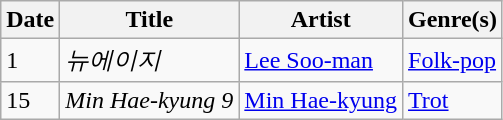<table class="wikitable" style="text-align: left;">
<tr>
<th>Date</th>
<th>Title</th>
<th>Artist</th>
<th>Genre(s)</th>
</tr>
<tr>
<td>1</td>
<td><em>뉴에이지</em></td>
<td><a href='#'>Lee Soo-man</a></td>
<td><a href='#'>Folk-pop</a></td>
</tr>
<tr>
<td>15</td>
<td><em>Min Hae-kyung 9</em></td>
<td><a href='#'>Min Hae-kyung</a></td>
<td><a href='#'>Trot</a></td>
</tr>
</table>
